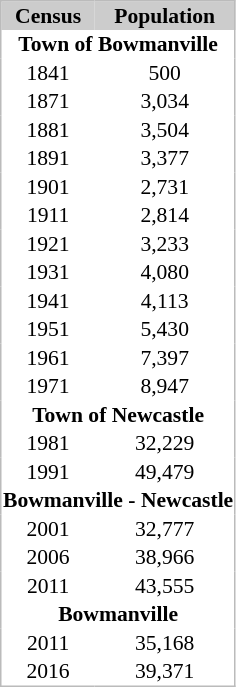<table cellpadding="1" style="float:left; margin:0 1em 1em 0; border:1px #bbb solid; border-collapse:collapse; font-size:90%;">
<tr bgcolor="#CCCCCC" style="text-align:center;">
<th>Census</th>
<th>Population</th>
</tr>
<tr>
<th colspan="2">Town of Bowmanville</th>
</tr>
<tr style="text-align:center;">
<td>1841</td>
<td>500</td>
</tr>
<tr style="text-align:center;">
<td>1871</td>
<td>3,034</td>
</tr>
<tr style="text-align:center;">
<td>1881</td>
<td>3,504</td>
</tr>
<tr style="text-align:center;">
<td>1891</td>
<td>3,377</td>
</tr>
<tr style="text-align:center;">
<td>1901</td>
<td>2,731</td>
</tr>
<tr style="text-align:center;">
<td>1911</td>
<td>2,814</td>
</tr>
<tr style="text-align:center;">
<td>1921</td>
<td>3,233</td>
</tr>
<tr style="text-align:center;">
<td>1931</td>
<td>4,080</td>
</tr>
<tr style="text-align:center;">
<td>1941</td>
<td>4,113</td>
</tr>
<tr style="text-align:center;">
<td>1951</td>
<td>5,430</td>
</tr>
<tr style="text-align:center;">
<td>1961</td>
<td>7,397</td>
</tr>
<tr style="text-align:center;">
<td>1971</td>
<td>8,947</td>
</tr>
<tr style="text-align:center;">
<th colspan="2">Town of Newcastle</th>
</tr>
<tr style="text-align:center;">
<td>1981</td>
<td>32,229</td>
</tr>
<tr style="text-align:center;">
<td>1991</td>
<td>49,479</td>
</tr>
<tr style="text-align:center;">
<th colspan="2">Bowmanville - Newcastle</th>
</tr>
<tr style="text-align:center;">
<td>2001</td>
<td>32,777</td>
</tr>
<tr style="text-align:center;">
<td>2006</td>
<td>38,966</td>
</tr>
<tr style="text-align:center;">
<td>2011</td>
<td>43,555</td>
</tr>
<tr style="text-align:center;">
<th colspan="2">Bowmanville</th>
</tr>
<tr style="text-align:center;">
<td>2011</td>
<td>35,168</td>
</tr>
<tr style="text-align:center;">
<td>2016</td>
<td>39,371</td>
</tr>
</table>
